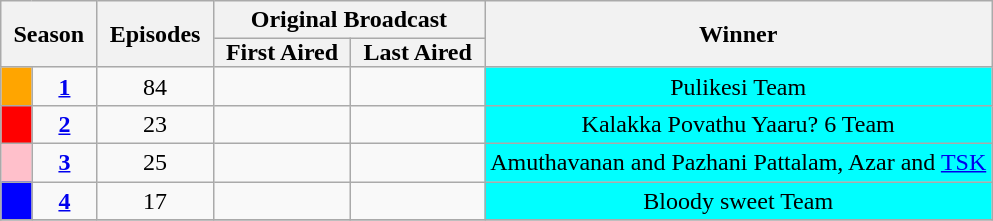<table class="wikitable" style="text-align:center">
<tr>
<th style="padding: 0 8px" colspan="2" rowspan="2">Season</th>
<th style="padding: 0 8px" rowspan="2">Episodes</th>
<th colspan="2">Original Broadcast</th>
<th rowspan="2">Winner</th>
</tr>
<tr>
<th style="padding: 0 8px">First Aired</th>
<th style="padding: 0 8px">Last Aired</th>
</tr>
<tr>
<td style="background:Orange"></td>
<td align="center"><strong><a href='#'>1</a></strong></td>
<td>84</td>
<td align="center"></td>
<td></td>
<td style="background:cyan;">Pulikesi Team</td>
</tr>
<tr>
<td style="background:Red"></td>
<td align="center"><strong><a href='#'>2</a></strong></td>
<td>23</td>
<td align="center"></td>
<td></td>
<td style="background:cyan;">Kalakka Povathu Yaaru? 6 Team</td>
</tr>
<tr>
<td style="background:Pink"></td>
<td align="center"><strong><a href='#'>3</a></strong></td>
<td>25</td>
<td align="center"></td>
<td></td>
<td style="background:cyan;">Amuthavanan and Pazhani Pattalam, Azar and <a href='#'>TSK</a></td>
</tr>
<tr>
<td style="background:Blue"></td>
<td align="center"><strong><a href='#'>4</a></strong></td>
<td>17</td>
<td align="center"></td>
<td></td>
<td style="background:cyan;">Bloody sweet Team</td>
</tr>
<tr>
</tr>
</table>
